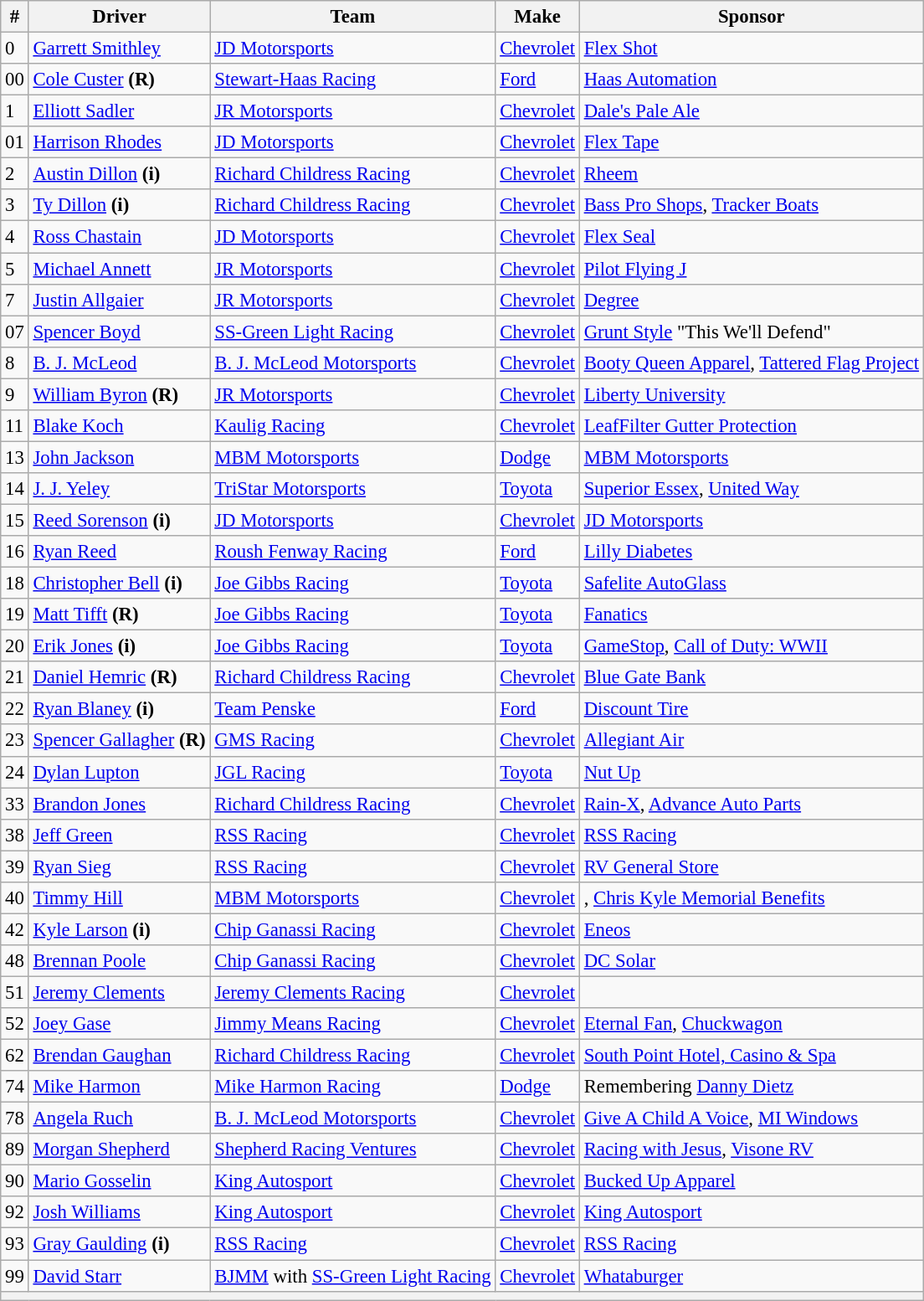<table class="wikitable" style="font-size:95%">
<tr>
<th>#</th>
<th>Driver</th>
<th>Team</th>
<th>Make</th>
<th>Sponsor</th>
</tr>
<tr>
<td>0</td>
<td><a href='#'>Garrett Smithley</a></td>
<td><a href='#'>JD Motorsports</a></td>
<td><a href='#'>Chevrolet</a></td>
<td><a href='#'>Flex Shot</a></td>
</tr>
<tr>
<td>00</td>
<td><a href='#'>Cole Custer</a> <strong>(R)</strong></td>
<td><a href='#'>Stewart-Haas Racing</a></td>
<td><a href='#'>Ford</a></td>
<td><a href='#'>Haas Automation</a></td>
</tr>
<tr>
<td>1</td>
<td><a href='#'>Elliott Sadler</a></td>
<td><a href='#'>JR Motorsports</a></td>
<td><a href='#'>Chevrolet</a></td>
<td><a href='#'>Dale's Pale Ale</a></td>
</tr>
<tr>
<td>01</td>
<td><a href='#'>Harrison Rhodes</a></td>
<td><a href='#'>JD Motorsports</a></td>
<td><a href='#'>Chevrolet</a></td>
<td><a href='#'>Flex Tape</a></td>
</tr>
<tr>
<td>2</td>
<td><a href='#'>Austin Dillon</a> <strong>(i)</strong></td>
<td><a href='#'>Richard Childress Racing</a></td>
<td><a href='#'>Chevrolet</a></td>
<td><a href='#'>Rheem</a></td>
</tr>
<tr>
<td>3</td>
<td><a href='#'>Ty Dillon</a> <strong>(i)</strong></td>
<td><a href='#'>Richard Childress Racing</a></td>
<td><a href='#'>Chevrolet</a></td>
<td><a href='#'>Bass Pro Shops</a>, <a href='#'>Tracker Boats</a></td>
</tr>
<tr>
<td>4</td>
<td><a href='#'>Ross Chastain</a></td>
<td><a href='#'>JD Motorsports</a></td>
<td><a href='#'>Chevrolet</a></td>
<td><a href='#'>Flex Seal</a></td>
</tr>
<tr>
<td>5</td>
<td><a href='#'>Michael Annett</a></td>
<td><a href='#'>JR Motorsports</a></td>
<td><a href='#'>Chevrolet</a></td>
<td><a href='#'>Pilot Flying J</a></td>
</tr>
<tr>
<td>7</td>
<td><a href='#'>Justin Allgaier</a></td>
<td><a href='#'>JR Motorsports</a></td>
<td><a href='#'>Chevrolet</a></td>
<td><a href='#'>Degree</a></td>
</tr>
<tr>
<td>07</td>
<td><a href='#'>Spencer Boyd</a></td>
<td><a href='#'>SS-Green Light Racing</a></td>
<td><a href='#'>Chevrolet</a></td>
<td><a href='#'>Grunt Style</a> "This We'll Defend"</td>
</tr>
<tr>
<td>8</td>
<td><a href='#'>B. J. McLeod</a></td>
<td><a href='#'>B. J. McLeod Motorsports</a></td>
<td><a href='#'>Chevrolet</a></td>
<td><a href='#'>Booty Queen Apparel</a>, <a href='#'>Tattered Flag Project</a></td>
</tr>
<tr>
<td>9</td>
<td><a href='#'>William Byron</a> <strong>(R)</strong></td>
<td><a href='#'>JR Motorsports</a></td>
<td><a href='#'>Chevrolet</a></td>
<td><a href='#'>Liberty University</a></td>
</tr>
<tr>
<td>11</td>
<td><a href='#'>Blake Koch</a></td>
<td><a href='#'>Kaulig Racing</a></td>
<td><a href='#'>Chevrolet</a></td>
<td><a href='#'>LeafFilter Gutter Protection</a></td>
</tr>
<tr>
<td>13</td>
<td><a href='#'>John Jackson</a></td>
<td><a href='#'>MBM Motorsports</a></td>
<td><a href='#'>Dodge</a></td>
<td><a href='#'>MBM Motorsports</a></td>
</tr>
<tr>
<td>14</td>
<td><a href='#'>J. J. Yeley</a></td>
<td><a href='#'>TriStar Motorsports</a></td>
<td><a href='#'>Toyota</a></td>
<td><a href='#'>Superior Essex</a>, <a href='#'>United Way</a></td>
</tr>
<tr>
<td>15</td>
<td><a href='#'>Reed Sorenson</a> <strong>(i)</strong></td>
<td><a href='#'>JD Motorsports</a></td>
<td><a href='#'>Chevrolet</a></td>
<td><a href='#'>JD Motorsports</a></td>
</tr>
<tr>
<td>16</td>
<td><a href='#'>Ryan Reed</a></td>
<td><a href='#'>Roush Fenway Racing</a></td>
<td><a href='#'>Ford</a></td>
<td><a href='#'>Lilly Diabetes</a></td>
</tr>
<tr>
<td>18</td>
<td><a href='#'>Christopher Bell</a> <strong>(i)</strong></td>
<td><a href='#'>Joe Gibbs Racing</a></td>
<td><a href='#'>Toyota</a></td>
<td><a href='#'>Safelite AutoGlass</a></td>
</tr>
<tr>
<td>19</td>
<td><a href='#'>Matt Tifft</a> <strong>(R)</strong></td>
<td><a href='#'>Joe Gibbs Racing</a></td>
<td><a href='#'>Toyota</a></td>
<td><a href='#'>Fanatics</a></td>
</tr>
<tr>
<td>20</td>
<td><a href='#'>Erik Jones</a> <strong>(i)</strong></td>
<td><a href='#'>Joe Gibbs Racing</a></td>
<td><a href='#'>Toyota</a></td>
<td><a href='#'>GameStop</a>, <a href='#'>Call of Duty: WWII</a></td>
</tr>
<tr>
<td>21</td>
<td><a href='#'>Daniel Hemric</a> <strong>(R)</strong></td>
<td><a href='#'>Richard Childress Racing</a></td>
<td><a href='#'>Chevrolet</a></td>
<td><a href='#'>Blue Gate Bank</a></td>
</tr>
<tr>
<td>22</td>
<td><a href='#'>Ryan Blaney</a> <strong>(i)</strong></td>
<td><a href='#'>Team Penske</a></td>
<td><a href='#'>Ford</a></td>
<td><a href='#'>Discount Tire</a></td>
</tr>
<tr>
<td>23</td>
<td><a href='#'>Spencer Gallagher</a> <strong>(R)</strong></td>
<td><a href='#'>GMS Racing</a></td>
<td><a href='#'>Chevrolet</a></td>
<td><a href='#'>Allegiant Air</a></td>
</tr>
<tr>
<td>24</td>
<td><a href='#'>Dylan Lupton</a></td>
<td><a href='#'>JGL Racing</a></td>
<td><a href='#'>Toyota</a></td>
<td><a href='#'>Nut Up</a></td>
</tr>
<tr>
<td>33</td>
<td><a href='#'>Brandon Jones</a></td>
<td><a href='#'>Richard Childress Racing</a></td>
<td><a href='#'>Chevrolet</a></td>
<td><a href='#'>Rain-X</a>, <a href='#'>Advance Auto Parts</a></td>
</tr>
<tr>
<td>38</td>
<td><a href='#'>Jeff Green</a></td>
<td><a href='#'>RSS Racing</a></td>
<td><a href='#'>Chevrolet</a></td>
<td><a href='#'>RSS Racing</a></td>
</tr>
<tr>
<td>39</td>
<td><a href='#'>Ryan Sieg</a></td>
<td><a href='#'>RSS Racing</a></td>
<td><a href='#'>Chevrolet</a></td>
<td><a href='#'>RV General Store</a></td>
</tr>
<tr>
<td>40</td>
<td><a href='#'>Timmy Hill</a></td>
<td><a href='#'>MBM Motorsports</a></td>
<td><a href='#'>Chevrolet</a></td>
<td>, <a href='#'>Chris Kyle Memorial Benefits</a></td>
</tr>
<tr>
<td>42</td>
<td><a href='#'>Kyle Larson</a> <strong>(i)</strong></td>
<td><a href='#'>Chip Ganassi Racing</a></td>
<td><a href='#'>Chevrolet</a></td>
<td><a href='#'>Eneos</a></td>
</tr>
<tr>
<td>48</td>
<td><a href='#'>Brennan Poole</a></td>
<td><a href='#'>Chip Ganassi Racing</a></td>
<td><a href='#'>Chevrolet</a></td>
<td><a href='#'>DC Solar</a></td>
</tr>
<tr>
<td>51</td>
<td><a href='#'>Jeremy Clements</a></td>
<td><a href='#'>Jeremy Clements Racing</a></td>
<td><a href='#'>Chevrolet</a></td>
<td></td>
</tr>
<tr>
<td>52</td>
<td><a href='#'>Joey Gase</a></td>
<td><a href='#'>Jimmy Means Racing</a></td>
<td><a href='#'>Chevrolet</a></td>
<td><a href='#'>Eternal Fan</a>, <a href='#'>Chuckwagon</a></td>
</tr>
<tr>
<td>62</td>
<td><a href='#'>Brendan Gaughan</a></td>
<td><a href='#'>Richard Childress Racing</a></td>
<td><a href='#'>Chevrolet</a></td>
<td><a href='#'>South Point Hotel, Casino & Spa</a></td>
</tr>
<tr>
<td>74</td>
<td><a href='#'>Mike Harmon</a></td>
<td><a href='#'>Mike Harmon Racing</a></td>
<td><a href='#'>Dodge</a></td>
<td>Remembering <a href='#'>Danny Dietz</a></td>
</tr>
<tr>
<td>78</td>
<td><a href='#'>Angela Ruch</a></td>
<td><a href='#'>B. J. McLeod Motorsports</a></td>
<td><a href='#'>Chevrolet</a></td>
<td><a href='#'>Give A Child A Voice</a>, <a href='#'>MI Windows</a></td>
</tr>
<tr>
<td>89</td>
<td><a href='#'>Morgan Shepherd</a></td>
<td><a href='#'>Shepherd Racing Ventures</a></td>
<td><a href='#'>Chevrolet</a></td>
<td><a href='#'>Racing with Jesus</a>, <a href='#'>Visone RV</a></td>
</tr>
<tr>
<td>90</td>
<td><a href='#'>Mario Gosselin</a></td>
<td><a href='#'>King Autosport</a></td>
<td><a href='#'>Chevrolet</a></td>
<td><a href='#'>Bucked Up Apparel</a></td>
</tr>
<tr>
<td>92</td>
<td><a href='#'>Josh Williams</a></td>
<td><a href='#'>King Autosport</a></td>
<td><a href='#'>Chevrolet</a></td>
<td><a href='#'>King Autosport</a></td>
</tr>
<tr>
<td>93</td>
<td><a href='#'>Gray Gaulding</a> <strong>(i)</strong></td>
<td><a href='#'>RSS Racing</a></td>
<td><a href='#'>Chevrolet</a></td>
<td><a href='#'>RSS Racing</a></td>
</tr>
<tr>
<td>99</td>
<td><a href='#'>David Starr</a></td>
<td><a href='#'>BJMM</a> with <a href='#'>SS-Green Light Racing</a></td>
<td><a href='#'>Chevrolet</a></td>
<td><a href='#'>Whataburger</a></td>
</tr>
<tr>
<th colspan="5"></th>
</tr>
</table>
